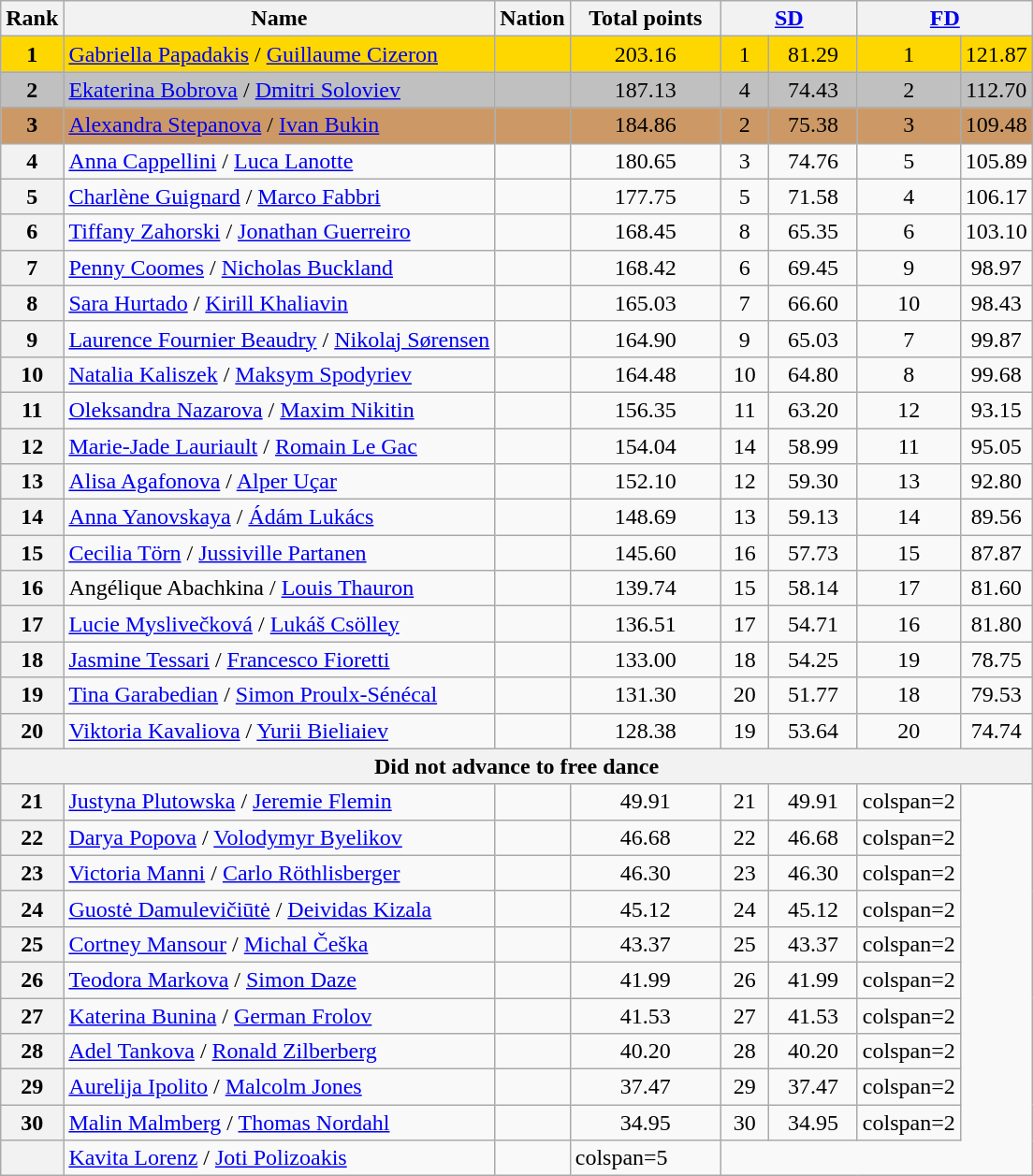<table class="wikitable sortable">
<tr>
<th>Rank</th>
<th>Name</th>
<th>Nation</th>
<th width="100px">Total points</th>
<th colspan="2" width="90px"><a href='#'>SD</a></th>
<th colspan="2" width="90px"><a href='#'>FD</a></th>
</tr>
<tr bgcolor="gold">
<td align="center" bgcolor="gold"><strong>1</strong></td>
<td><a href='#'>Gabriella Papadakis</a> / <a href='#'>Guillaume Cizeron</a></td>
<td></td>
<td align="center">203.16</td>
<td align="center">1</td>
<td align="center">81.29</td>
<td align="center">1</td>
<td align="center">121.87</td>
</tr>
<tr bgcolor="silver">
<td align="center" bgcolor="silver"><strong>2</strong></td>
<td><a href='#'>Ekaterina Bobrova</a> / <a href='#'>Dmitri Soloviev</a></td>
<td></td>
<td align="center">187.13</td>
<td align="center">4</td>
<td align="center">74.43</td>
<td align="center">2</td>
<td align="center">112.70</td>
</tr>
<tr bgcolor="#cc9966">
<td align="center" bgcolor="#cc9966"><strong>3</strong></td>
<td><a href='#'>Alexandra Stepanova</a> / <a href='#'>Ivan Bukin</a></td>
<td></td>
<td align="center">184.86</td>
<td align="center">2</td>
<td align="center">75.38</td>
<td align="center">3</td>
<td align="center">109.48</td>
</tr>
<tr>
<th>4</th>
<td><a href='#'>Anna Cappellini</a> / <a href='#'>Luca Lanotte</a></td>
<td></td>
<td align="center">180.65</td>
<td align="center">3</td>
<td align="center">74.76</td>
<td align="center">5</td>
<td align="center">105.89</td>
</tr>
<tr>
<th>5</th>
<td><a href='#'>Charlène Guignard</a> / <a href='#'>Marco Fabbri</a></td>
<td></td>
<td align="center">177.75</td>
<td align="center">5</td>
<td align="center">71.58</td>
<td align="center">4</td>
<td align="center">106.17</td>
</tr>
<tr>
<th>6</th>
<td><a href='#'>Tiffany Zahorski</a> / <a href='#'>Jonathan Guerreiro</a></td>
<td></td>
<td align="center">168.45</td>
<td align="center">8</td>
<td align="center">65.35</td>
<td align="center">6</td>
<td align="center">103.10</td>
</tr>
<tr>
<th>7</th>
<td><a href='#'>Penny Coomes</a> / <a href='#'>Nicholas Buckland</a></td>
<td></td>
<td align="center">168.42</td>
<td align="center">6</td>
<td align="center">69.45</td>
<td align="center">9</td>
<td align="center">98.97</td>
</tr>
<tr>
<th>8</th>
<td><a href='#'>Sara Hurtado</a> / <a href='#'>Kirill Khaliavin</a></td>
<td></td>
<td align="center">165.03</td>
<td align="center">7</td>
<td align="center">66.60</td>
<td align="center">10</td>
<td align="center">98.43</td>
</tr>
<tr>
<th>9</th>
<td><a href='#'>Laurence Fournier Beaudry</a> / <a href='#'>Nikolaj Sørensen</a></td>
<td></td>
<td align="center">164.90</td>
<td align="center">9</td>
<td align="center">65.03</td>
<td align="center">7</td>
<td align="center">99.87</td>
</tr>
<tr>
<th>10</th>
<td><a href='#'>Natalia Kaliszek</a> / <a href='#'>Maksym Spodyriev</a></td>
<td></td>
<td align="center">164.48</td>
<td align="center">10</td>
<td align="center">64.80</td>
<td align="center">8</td>
<td align="center">99.68</td>
</tr>
<tr>
<th>11</th>
<td><a href='#'>Oleksandra Nazarova</a> / <a href='#'>Maxim Nikitin</a></td>
<td></td>
<td align="center">156.35</td>
<td align="center">11</td>
<td align="center">63.20</td>
<td align="center">12</td>
<td align="center">93.15</td>
</tr>
<tr>
<th>12</th>
<td><a href='#'>Marie-Jade Lauriault</a> / <a href='#'>Romain Le Gac</a></td>
<td></td>
<td align="center">154.04</td>
<td align="center">14</td>
<td align="center">58.99</td>
<td align="center">11</td>
<td align="center">95.05</td>
</tr>
<tr>
<th>13</th>
<td><a href='#'>Alisa Agafonova</a> / <a href='#'>Alper Uçar</a></td>
<td></td>
<td align="center">152.10</td>
<td align="center">12</td>
<td align="center">59.30</td>
<td align="center">13</td>
<td align="center">92.80</td>
</tr>
<tr>
<th>14</th>
<td><a href='#'>Anna Yanovskaya</a> / <a href='#'>Ádám Lukács</a></td>
<td></td>
<td align="center">148.69</td>
<td align="center">13</td>
<td align="center">59.13</td>
<td align="center">14</td>
<td align="center">89.56</td>
</tr>
<tr>
<th>15</th>
<td><a href='#'>Cecilia Törn</a> / <a href='#'>Jussiville Partanen</a></td>
<td></td>
<td align="center">145.60</td>
<td align="center">16</td>
<td align="center">57.73</td>
<td align="center">15</td>
<td align="center">87.87</td>
</tr>
<tr>
<th>16</th>
<td>Angélique Abachkina / <a href='#'>Louis Thauron</a></td>
<td></td>
<td align="center">139.74</td>
<td align="center">15</td>
<td align="center">58.14</td>
<td align="center">17</td>
<td align="center">81.60</td>
</tr>
<tr>
<th>17</th>
<td><a href='#'>Lucie Myslivečková</a> / <a href='#'>Lukáš Csölley</a></td>
<td></td>
<td align="center">136.51</td>
<td align="center">17</td>
<td align="center">54.71</td>
<td align="center">16</td>
<td align="center">81.80</td>
</tr>
<tr>
<th>18</th>
<td><a href='#'>Jasmine Tessari</a> / <a href='#'>Francesco Fioretti</a></td>
<td></td>
<td align="center">133.00</td>
<td align="center">18</td>
<td align="center">54.25</td>
<td align="center">19</td>
<td align="center">78.75</td>
</tr>
<tr>
<th>19</th>
<td><a href='#'>Tina Garabedian</a> / <a href='#'>Simon Proulx-Sénécal</a></td>
<td></td>
<td align="center">131.30</td>
<td align="center">20</td>
<td align="center">51.77</td>
<td align="center">18</td>
<td align="center">79.53</td>
</tr>
<tr>
<th>20</th>
<td><a href='#'>Viktoria Kavaliova</a> / <a href='#'>Yurii Bieliaiev</a></td>
<td></td>
<td align="center">128.38</td>
<td align="center">19</td>
<td align="center">53.64</td>
<td align="center">20</td>
<td align="center">74.74</td>
</tr>
<tr>
<th colspan=8>Did not advance to free dance</th>
</tr>
<tr>
<th>21</th>
<td><a href='#'>Justyna Plutowska</a> / <a href='#'>Jeremie Flemin</a></td>
<td></td>
<td align="center">49.91</td>
<td align="center">21</td>
<td align="center">49.91</td>
<td>colspan=2 </td>
</tr>
<tr>
<th>22</th>
<td><a href='#'>Darya Popova</a> / <a href='#'>Volodymyr Byelikov</a></td>
<td></td>
<td align="center">46.68</td>
<td align="center">22</td>
<td align="center">46.68</td>
<td>colspan=2 </td>
</tr>
<tr>
<th>23</th>
<td><a href='#'>Victoria Manni</a> / <a href='#'>Carlo Röthlisberger</a></td>
<td></td>
<td align="center">46.30</td>
<td align="center">23</td>
<td align="center">46.30</td>
<td>colspan=2 </td>
</tr>
<tr>
<th>24</th>
<td><a href='#'>Guostė Damulevičiūtė</a> / <a href='#'>Deividas Kizala</a></td>
<td></td>
<td align="center">45.12</td>
<td align="center">24</td>
<td align="center">45.12</td>
<td>colspan=2 </td>
</tr>
<tr>
<th>25</th>
<td><a href='#'>Cortney Mansour</a> / <a href='#'>Michal Češka</a></td>
<td></td>
<td align="center">43.37</td>
<td align="center">25</td>
<td align="center">43.37</td>
<td>colspan=2 </td>
</tr>
<tr>
<th>26</th>
<td><a href='#'>Teodora Markova</a> / <a href='#'>Simon Daze</a></td>
<td></td>
<td align="center">41.99</td>
<td align="center">26</td>
<td align="center">41.99</td>
<td>colspan=2 </td>
</tr>
<tr>
<th>27</th>
<td><a href='#'>Katerina Bunina</a> / <a href='#'>German Frolov</a></td>
<td></td>
<td align="center">41.53</td>
<td align="center">27</td>
<td align="center">41.53</td>
<td>colspan=2 </td>
</tr>
<tr>
<th>28</th>
<td><a href='#'>Adel Tankova</a> / <a href='#'>Ronald Zilberberg</a></td>
<td></td>
<td align="center">40.20</td>
<td align="center">28</td>
<td align="center">40.20</td>
<td>colspan=2 </td>
</tr>
<tr>
<th>29</th>
<td><a href='#'>Aurelija Ipolito</a> / <a href='#'>Malcolm Jones</a></td>
<td></td>
<td align="center">37.47</td>
<td align="center">29</td>
<td align="center">37.47</td>
<td>colspan=2 </td>
</tr>
<tr>
<th>30</th>
<td><a href='#'>Malin Malmberg</a> / <a href='#'>Thomas Nordahl</a></td>
<td></td>
<td align="center">34.95</td>
<td align="center">30</td>
<td align="center">34.95</td>
<td>colspan=2 </td>
</tr>
<tr>
<th></th>
<td><a href='#'>Kavita Lorenz</a> / <a href='#'>Joti Polizoakis</a></td>
<td></td>
<td>colspan=5 </td>
</tr>
</table>
